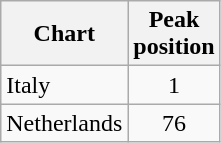<table class="wikitable sortable">
<tr>
<th align="left">Chart</th>
<th align="left">Peak<br>position</th>
</tr>
<tr>
<td align="left">Italy</td>
<td align="center">1</td>
</tr>
<tr>
<td align="left">Netherlands</td>
<td align="center">76</td>
</tr>
</table>
